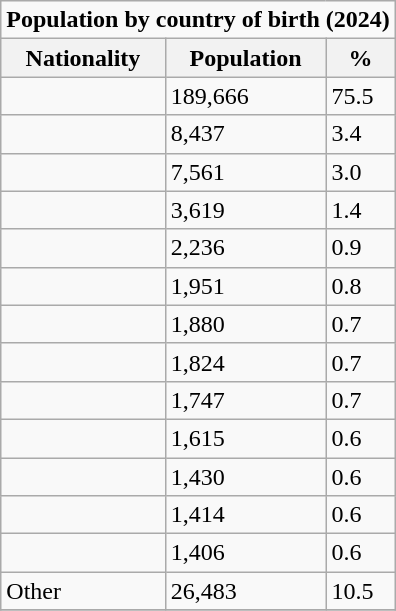<table class="wikitable" style="float:right;">
<tr>
<td colspan="3"><strong>Population by country of birth (2024)</strong></td>
</tr>
<tr \>
<th>Nationality</th>
<th>Population</th>
<th>%</th>
</tr>
<tr>
<td></td>
<td>189,666</td>
<td>75.5</td>
</tr>
<tr>
<td></td>
<td>8,437</td>
<td>3.4</td>
</tr>
<tr>
<td></td>
<td>7,561</td>
<td>3.0</td>
</tr>
<tr>
<td></td>
<td>3,619</td>
<td>1.4</td>
</tr>
<tr>
<td></td>
<td>2,236</td>
<td>0.9</td>
</tr>
<tr>
<td></td>
<td>1,951</td>
<td>0.8</td>
</tr>
<tr>
<td></td>
<td>1,880</td>
<td>0.7</td>
</tr>
<tr>
<td></td>
<td>1,824</td>
<td>0.7</td>
</tr>
<tr>
<td></td>
<td>1,747</td>
<td>0.7</td>
</tr>
<tr>
<td></td>
<td>1,615</td>
<td>0.6</td>
</tr>
<tr>
<td></td>
<td>1,430</td>
<td>0.6</td>
</tr>
<tr>
<td></td>
<td>1,414</td>
<td>0.6</td>
</tr>
<tr>
<td></td>
<td>1,406</td>
<td>0.6</td>
</tr>
<tr>
<td>Other</td>
<td>26,483</td>
<td>10.5</td>
</tr>
<tr>
</tr>
</table>
